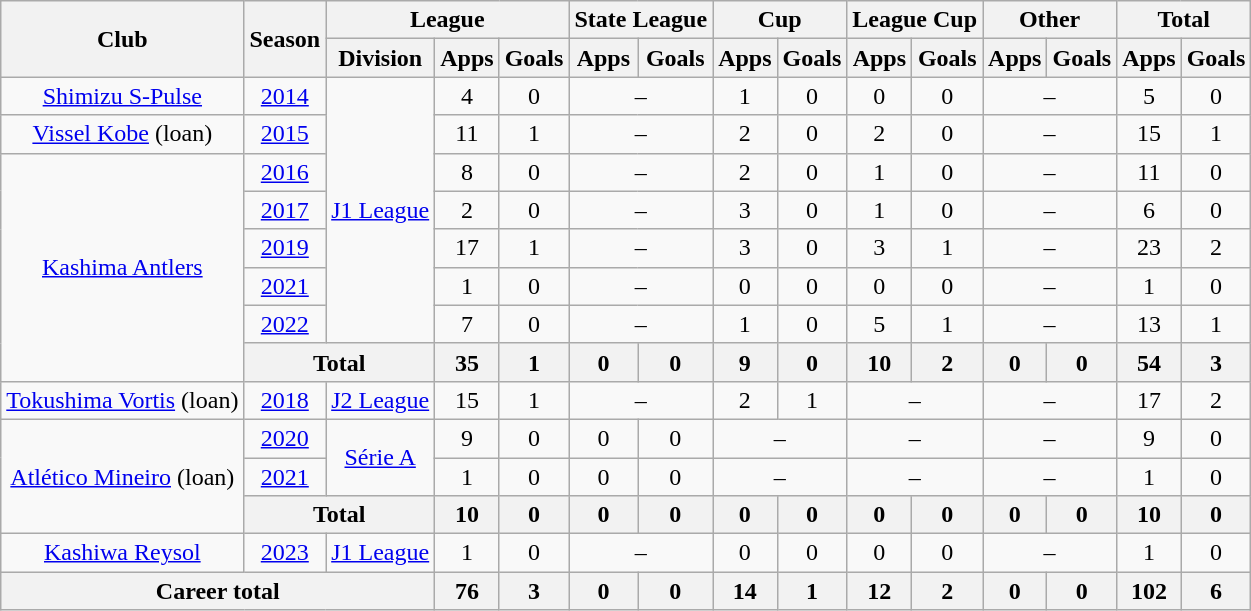<table class="wikitable" style="text-align:center;">
<tr>
<th rowspan=2>Club</th>
<th rowspan=2>Season</th>
<th colspan=3>League</th>
<th colspan=2>State League</th>
<th colspan=2>Cup</th>
<th colspan=2>League Cup</th>
<th colspan=2>Other</th>
<th colspan=2>Total</th>
</tr>
<tr>
<th>Division</th>
<th>Apps</th>
<th>Goals</th>
<th>Apps</th>
<th>Goals</th>
<th>Apps</th>
<th>Goals</th>
<th>Apps</th>
<th>Goals</th>
<th>Apps</th>
<th>Goals</th>
<th>Apps</th>
<th>Goals</th>
</tr>
<tr>
<td><a href='#'>Shimizu S-Pulse</a></td>
<td><a href='#'>2014</a></td>
<td rowspan="7"><a href='#'>J1 League</a></td>
<td>4</td>
<td>0</td>
<td colspan="2">–</td>
<td>1</td>
<td>0</td>
<td>0</td>
<td>0</td>
<td colspan="2">–</td>
<td>5</td>
<td>0</td>
</tr>
<tr>
<td><a href='#'>Vissel Kobe</a> (loan)</td>
<td><a href='#'>2015</a></td>
<td>11</td>
<td>1</td>
<td colspan="2">–</td>
<td>2</td>
<td>0</td>
<td>2</td>
<td>0</td>
<td colspan="2">–</td>
<td>15</td>
<td>1</td>
</tr>
<tr>
<td rowspan="6"><a href='#'>Kashima Antlers</a></td>
<td><a href='#'>2016</a></td>
<td>8</td>
<td>0</td>
<td colspan="2">–</td>
<td>2</td>
<td>0</td>
<td>1</td>
<td>0</td>
<td colspan="2">–</td>
<td>11</td>
<td>0</td>
</tr>
<tr>
<td><a href='#'>2017</a></td>
<td>2</td>
<td>0</td>
<td colspan="2">–</td>
<td>3</td>
<td>0</td>
<td>1</td>
<td>0</td>
<td colspan="2">–</td>
<td>6</td>
<td>0</td>
</tr>
<tr>
<td><a href='#'>2019</a></td>
<td>17</td>
<td>1</td>
<td colspan="2">–</td>
<td>3</td>
<td>0</td>
<td>3</td>
<td>1</td>
<td colspan="2">–</td>
<td>23</td>
<td>2</td>
</tr>
<tr>
<td><a href='#'>2021</a></td>
<td>1</td>
<td>0</td>
<td colspan="2">–</td>
<td>0</td>
<td>0</td>
<td>0</td>
<td>0</td>
<td colspan="2">–</td>
<td>1</td>
<td>0</td>
</tr>
<tr>
<td><a href='#'>2022</a></td>
<td>7</td>
<td>0</td>
<td colspan="2">–</td>
<td>1</td>
<td>0</td>
<td>5</td>
<td>1</td>
<td colspan="2">–</td>
<td>13</td>
<td>1</td>
</tr>
<tr>
<th colspan="2">Total</th>
<th>35</th>
<th>1</th>
<th>0</th>
<th>0</th>
<th>9</th>
<th>0</th>
<th>10</th>
<th>2</th>
<th>0</th>
<th>0</th>
<th>54</th>
<th>3</th>
</tr>
<tr>
<td><a href='#'>Tokushima Vortis</a> (loan)</td>
<td><a href='#'>2018</a></td>
<td><a href='#'>J2 League</a></td>
<td>15</td>
<td>1</td>
<td colspan="2">–</td>
<td>2</td>
<td>1</td>
<td colspan="2">–</td>
<td colspan="2">–</td>
<td>17</td>
<td>2</td>
</tr>
<tr>
<td rowspan="3"><a href='#'>Atlético Mineiro</a> (loan)</td>
<td><a href='#'>2020</a></td>
<td rowspan="2"><a href='#'>Série A</a></td>
<td>9</td>
<td>0</td>
<td>0</td>
<td>0</td>
<td colspan="2">–</td>
<td colspan="2">–</td>
<td colspan="2">–</td>
<td>9</td>
<td>0</td>
</tr>
<tr>
<td><a href='#'>2021</a></td>
<td>1</td>
<td>0</td>
<td>0</td>
<td>0</td>
<td colspan="2">–</td>
<td colspan="2">–</td>
<td colspan="2">–</td>
<td>1</td>
<td>0</td>
</tr>
<tr>
<th colspan="2">Total</th>
<th>10</th>
<th>0</th>
<th>0</th>
<th>0</th>
<th>0</th>
<th>0</th>
<th>0</th>
<th>0</th>
<th>0</th>
<th>0</th>
<th>10</th>
<th>0</th>
</tr>
<tr>
<td><a href='#'>Kashiwa Reysol</a></td>
<td><a href='#'>2023</a></td>
<td><a href='#'>J1 League</a></td>
<td>1</td>
<td>0</td>
<td colspan="2">–</td>
<td>0</td>
<td>0</td>
<td>0</td>
<td>0</td>
<td colspan="2">–</td>
<td>1</td>
<td>0</td>
</tr>
<tr>
<th colspan=3>Career total</th>
<th>76</th>
<th>3</th>
<th>0</th>
<th>0</th>
<th>14</th>
<th>1</th>
<th>12</th>
<th>2</th>
<th>0</th>
<th>0</th>
<th>102</th>
<th>6</th>
</tr>
</table>
